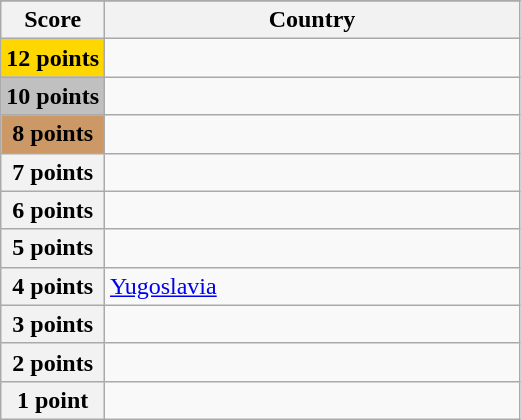<table class="wikitable">
<tr>
</tr>
<tr>
<th scope="col" width="20%">Score</th>
<th scope="col">Country</th>
</tr>
<tr>
<th scope="row" style="background:gold">12 points</th>
<td></td>
</tr>
<tr>
<th scope="row" style="background:silver">10 points</th>
<td></td>
</tr>
<tr>
<th scope="row" style="background:#CC9966">8 points</th>
<td></td>
</tr>
<tr>
<th scope="row">7 points</th>
<td></td>
</tr>
<tr>
<th scope="row">6 points</th>
<td></td>
</tr>
<tr>
<th scope="row">5 points</th>
<td></td>
</tr>
<tr>
<th scope="row">4 points</th>
<td> <a href='#'>Yugoslavia</a></td>
</tr>
<tr>
<th scope="row">3 points</th>
<td></td>
</tr>
<tr>
<th scope="row">2 points</th>
<td></td>
</tr>
<tr>
<th scope="row">1 point</th>
<td></td>
</tr>
</table>
